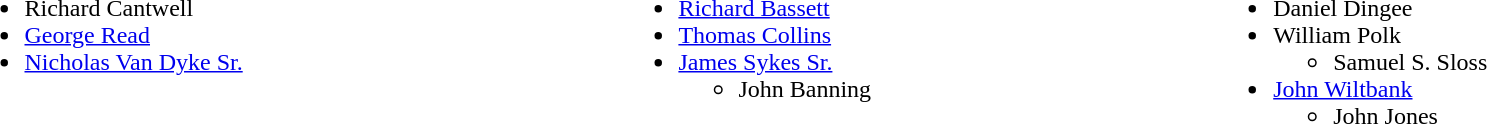<table width=100%>
<tr valign=top>
<td><br><ul><li>Richard Cantwell</li><li><a href='#'>George Read</a></li><li><a href='#'>Nicholas Van Dyke Sr.</a></li></ul></td>
<td><br><ul><li><a href='#'>Richard Bassett</a></li><li><a href='#'>Thomas Collins</a></li><li><a href='#'>James Sykes Sr.</a><ul><li>John Banning</li></ul></li></ul></td>
<td><br><ul><li>Daniel Dingee</li><li>William Polk<ul><li>Samuel S. Sloss</li></ul></li><li><a href='#'>John Wiltbank</a><ul><li>John Jones</li></ul></li></ul></td>
</tr>
</table>
